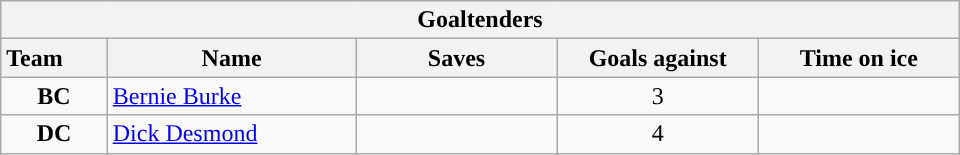<table class="wikitable" style="width:40em; text-align:right;">
<tr>
<th colspan=5>Goaltenders</th>
</tr>
<tr>
<th style="width:4em; text-align:left;">Team</th>
<th style="width:10em;">Name</th>
<th style="width:8em;">Saves</th>
<th style="width:8em;">Goals against</th>
<th style="width:8em;">Time on ice</th>
</tr>
<tr>
<td align=center><strong>BC</strong></td>
<td style="text-align:left;"><a href='#'>Bernie Burke</a></td>
<td align=center></td>
<td align=center>3</td>
<td align=center></td>
</tr>
<tr>
<td align=center><strong>DC</strong></td>
<td style="text-align:left;"><a href='#'>Dick Desmond</a></td>
<td align=center></td>
<td align=center>4</td>
<td align=center></td>
</tr>
</table>
